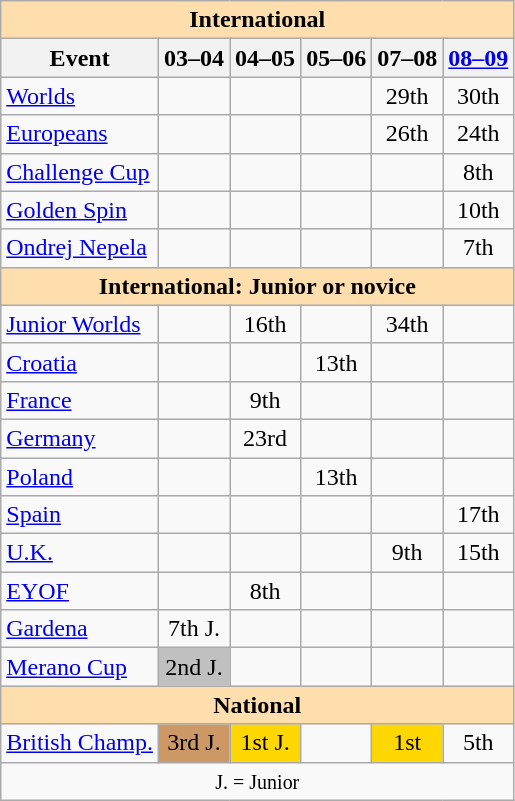<table class="wikitable" style="text-align:center">
<tr>
<th colspan="6" style="background-color: #ffdead; " align="center">International</th>
</tr>
<tr>
<th>Event</th>
<th>03–04</th>
<th>04–05</th>
<th>05–06</th>
<th>07–08</th>
<th><a href='#'>08–09</a></th>
</tr>
<tr>
<td align=left><a href='#'>Worlds</a></td>
<td></td>
<td></td>
<td></td>
<td>29th</td>
<td>30th</td>
</tr>
<tr>
<td align=left><a href='#'>Europeans</a></td>
<td></td>
<td></td>
<td></td>
<td>26th</td>
<td>24th</td>
</tr>
<tr>
<td align=left><a href='#'>Challenge Cup</a></td>
<td></td>
<td></td>
<td></td>
<td></td>
<td>8th</td>
</tr>
<tr>
<td align=left><a href='#'>Golden Spin</a></td>
<td></td>
<td></td>
<td></td>
<td></td>
<td>10th</td>
</tr>
<tr>
<td align=left><a href='#'>Ondrej Nepela</a></td>
<td></td>
<td></td>
<td></td>
<td></td>
<td>7th</td>
</tr>
<tr>
<th colspan="6" style="background-color: #ffdead; " align="center">International: Junior or novice</th>
</tr>
<tr>
<td align=left><a href='#'>Junior Worlds</a></td>
<td></td>
<td>16th</td>
<td></td>
<td>34th</td>
<td></td>
</tr>
<tr>
<td align=left> <a href='#'>Croatia</a></td>
<td></td>
<td></td>
<td>13th</td>
<td></td>
<td></td>
</tr>
<tr>
<td align=left> <a href='#'>France</a></td>
<td></td>
<td>9th</td>
<td></td>
<td></td>
<td></td>
</tr>
<tr>
<td align=left> <a href='#'>Germany</a></td>
<td></td>
<td>23rd</td>
<td></td>
<td></td>
<td></td>
</tr>
<tr>
<td align=left> <a href='#'>Poland</a></td>
<td></td>
<td></td>
<td>13th</td>
<td></td>
<td></td>
</tr>
<tr>
<td align=left> <a href='#'>Spain</a></td>
<td></td>
<td></td>
<td></td>
<td></td>
<td>17th</td>
</tr>
<tr>
<td align=left> <a href='#'>U.K.</a></td>
<td></td>
<td></td>
<td></td>
<td>9th</td>
<td>15th</td>
</tr>
<tr>
<td align=left><a href='#'>EYOF</a></td>
<td></td>
<td>8th</td>
<td></td>
<td></td>
<td></td>
</tr>
<tr>
<td align=left><a href='#'>Gardena</a></td>
<td>7th J.</td>
<td></td>
<td></td>
<td></td>
<td></td>
</tr>
<tr>
<td align=left><a href='#'>Merano Cup</a></td>
<td bgcolor="silver">2nd J.</td>
<td></td>
<td></td>
<td></td>
<td></td>
</tr>
<tr>
<th colspan="6" style="background-color: #ffdead; " align="center">National</th>
</tr>
<tr>
<td align="left"><a href='#'>British Champ.</a></td>
<td bgcolor="cc9966">3rd J.</td>
<td bgcolor="gold">1st J.</td>
<td></td>
<td bgcolor="gold">1st</td>
<td>5th</td>
</tr>
<tr>
<td colspan="6" align="center"><small>J. = Junior </small></td>
</tr>
</table>
